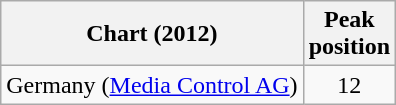<table class="wikitable sortable">
<tr>
<th>Chart (2012)</th>
<th>Peak<br>position</th>
</tr>
<tr>
<td>Germany (<a href='#'>Media Control AG</a>)</td>
<td style="text-align:center;">12</td>
</tr>
</table>
